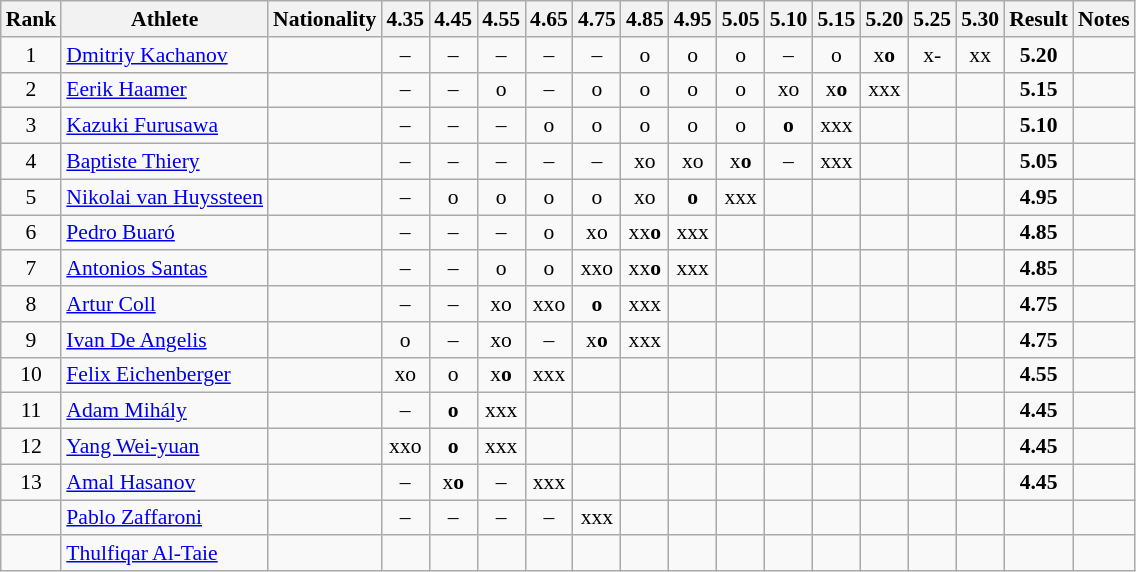<table class="wikitable sortable" style="text-align:center;font-size:90%">
<tr>
<th>Rank</th>
<th>Athlete</th>
<th>Nationality</th>
<th>4.35</th>
<th>4.45</th>
<th>4.55</th>
<th>4.65</th>
<th>4.75</th>
<th>4.85</th>
<th>4.95</th>
<th>5.05</th>
<th>5.10</th>
<th>5.15</th>
<th>5.20</th>
<th>5.25</th>
<th>5.30</th>
<th>Result</th>
<th>Notes</th>
</tr>
<tr>
<td>1</td>
<td align=left><a href='#'>Dmitriy Kachanov</a></td>
<td align=left></td>
<td>–</td>
<td>–</td>
<td>–</td>
<td>–</td>
<td>–</td>
<td>o</td>
<td>o</td>
<td>o</td>
<td>–</td>
<td>o</td>
<td>x<strong>o</strong></td>
<td>x-</td>
<td>xx</td>
<td><strong>5.20</strong></td>
<td></td>
</tr>
<tr>
<td>2</td>
<td align=left><a href='#'>Eerik Haamer</a></td>
<td align=left></td>
<td>–</td>
<td>–</td>
<td>o</td>
<td>–</td>
<td>o</td>
<td>o</td>
<td>o</td>
<td>o</td>
<td>xo</td>
<td>x<strong>o</strong></td>
<td>xxx</td>
<td></td>
<td></td>
<td><strong>5.15</strong></td>
<td></td>
</tr>
<tr>
<td>3</td>
<td align=left><a href='#'>Kazuki Furusawa</a></td>
<td align=left></td>
<td>–</td>
<td>–</td>
<td>–</td>
<td>o</td>
<td>o</td>
<td>o</td>
<td>o</td>
<td>o</td>
<td><strong>o</strong></td>
<td>xxx</td>
<td></td>
<td></td>
<td></td>
<td><strong>5.10</strong></td>
<td></td>
</tr>
<tr>
<td>4</td>
<td align=left><a href='#'>Baptiste Thiery</a></td>
<td align=left></td>
<td>–</td>
<td>–</td>
<td>–</td>
<td>–</td>
<td>–</td>
<td>xo</td>
<td>xo</td>
<td>x<strong>o</strong></td>
<td>–</td>
<td>xxx</td>
<td></td>
<td></td>
<td></td>
<td><strong>5.05</strong></td>
<td></td>
</tr>
<tr>
<td>5</td>
<td align=left><a href='#'>Nikolai van Huyssteen</a></td>
<td align=left></td>
<td>–</td>
<td>o</td>
<td>o</td>
<td>o</td>
<td>o</td>
<td>xo</td>
<td><strong>o</strong></td>
<td>xxx</td>
<td></td>
<td></td>
<td></td>
<td></td>
<td></td>
<td><strong>4.95</strong></td>
<td></td>
</tr>
<tr>
<td>6</td>
<td align=left><a href='#'>Pedro Buaró</a></td>
<td align=left></td>
<td>–</td>
<td>–</td>
<td>–</td>
<td>o</td>
<td>xo</td>
<td>xx<strong>o</strong></td>
<td>xxx</td>
<td></td>
<td></td>
<td></td>
<td></td>
<td></td>
<td></td>
<td><strong>4.85</strong></td>
<td></td>
</tr>
<tr>
<td>7</td>
<td align=left><a href='#'>Antonios Santas</a></td>
<td align=left></td>
<td>–</td>
<td>–</td>
<td>o</td>
<td>o</td>
<td>xxo</td>
<td>xx<strong>o</strong></td>
<td>xxx</td>
<td></td>
<td></td>
<td></td>
<td></td>
<td></td>
<td></td>
<td><strong>4.85</strong></td>
<td></td>
</tr>
<tr>
<td>8</td>
<td align=left><a href='#'>Artur Coll</a></td>
<td align=left></td>
<td>–</td>
<td>–</td>
<td>xo</td>
<td>xxo</td>
<td><strong>o</strong></td>
<td>xxx</td>
<td></td>
<td></td>
<td></td>
<td></td>
<td></td>
<td></td>
<td></td>
<td><strong>4.75</strong></td>
<td></td>
</tr>
<tr>
<td>9</td>
<td align=left><a href='#'>Ivan De Angelis</a></td>
<td align=left></td>
<td>o</td>
<td>–</td>
<td>xo</td>
<td>–</td>
<td>x<strong>o</strong></td>
<td>xxx</td>
<td></td>
<td></td>
<td></td>
<td></td>
<td></td>
<td></td>
<td></td>
<td><strong>4.75</strong></td>
<td></td>
</tr>
<tr>
<td>10</td>
<td align=left><a href='#'>Felix Eichenberger</a></td>
<td align=left></td>
<td>xo</td>
<td>o</td>
<td>x<strong>o</strong></td>
<td>xxx</td>
<td></td>
<td></td>
<td></td>
<td></td>
<td></td>
<td></td>
<td></td>
<td></td>
<td></td>
<td><strong>4.55</strong></td>
<td></td>
</tr>
<tr>
<td>11</td>
<td align=left><a href='#'>Adam Mihály</a></td>
<td align=left></td>
<td>–</td>
<td><strong>o</strong></td>
<td>xxx</td>
<td></td>
<td></td>
<td></td>
<td></td>
<td></td>
<td></td>
<td></td>
<td></td>
<td></td>
<td></td>
<td><strong>4.45</strong></td>
<td></td>
</tr>
<tr>
<td>12</td>
<td align=left><a href='#'>Yang Wei-yuan</a></td>
<td align=left></td>
<td>xxo</td>
<td><strong>o</strong></td>
<td>xxx</td>
<td></td>
<td></td>
<td></td>
<td></td>
<td></td>
<td></td>
<td></td>
<td></td>
<td></td>
<td></td>
<td><strong>4.45</strong></td>
<td></td>
</tr>
<tr>
<td>13</td>
<td align=left><a href='#'>Amal Hasanov</a></td>
<td align=left></td>
<td>–</td>
<td>x<strong>o</strong></td>
<td>–</td>
<td>xxx</td>
<td></td>
<td></td>
<td></td>
<td></td>
<td></td>
<td></td>
<td></td>
<td></td>
<td></td>
<td><strong>4.45</strong></td>
<td></td>
</tr>
<tr>
<td></td>
<td align=left><a href='#'>Pablo Zaffaroni</a></td>
<td align=left></td>
<td>–</td>
<td>–</td>
<td>–</td>
<td>–</td>
<td>xxx</td>
<td></td>
<td></td>
<td></td>
<td></td>
<td></td>
<td></td>
<td></td>
<td></td>
<td></td>
<td></td>
</tr>
<tr>
<td></td>
<td align=left><a href='#'>Thulfiqar Al-Taie</a></td>
<td align=left></td>
<td></td>
<td></td>
<td></td>
<td></td>
<td></td>
<td></td>
<td></td>
<td></td>
<td></td>
<td></td>
<td></td>
<td></td>
<td></td>
<td></td>
<td></td>
</tr>
</table>
